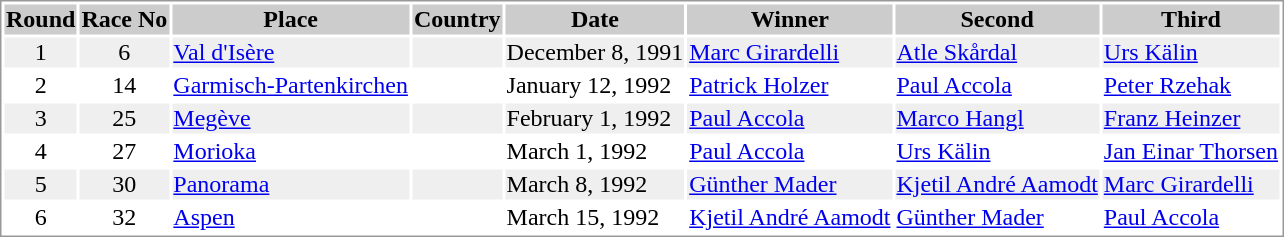<table border="0" style="border: 1px solid #999; background-color:#FFFFFF; text-align:center">
<tr align="center" bgcolor="#CCCCCC">
<th>Round</th>
<th>Race No</th>
<th>Place</th>
<th>Country</th>
<th>Date</th>
<th>Winner</th>
<th>Second</th>
<th>Third</th>
</tr>
<tr bgcolor="#EFEFEF">
<td>1</td>
<td>6</td>
<td align="left"><a href='#'>Val d'Isère</a></td>
<td align="left"></td>
<td align="left">December 8, 1991</td>
<td align="left"> <a href='#'>Marc Girardelli</a></td>
<td align="left"> <a href='#'>Atle Skårdal</a></td>
<td align="left"> <a href='#'>Urs Kälin</a></td>
</tr>
<tr>
<td>2</td>
<td>14</td>
<td align="left"><a href='#'>Garmisch-Partenkirchen</a></td>
<td align="left"></td>
<td align="left">January 12, 1992</td>
<td align="left"> <a href='#'>Patrick Holzer</a></td>
<td align="left"> <a href='#'>Paul Accola</a></td>
<td align="left"> <a href='#'>Peter Rzehak</a></td>
</tr>
<tr bgcolor="#EFEFEF">
<td>3</td>
<td>25</td>
<td align="left"><a href='#'>Megève</a></td>
<td align="left"></td>
<td align="left">February 1, 1992</td>
<td align="left"> <a href='#'>Paul Accola</a></td>
<td align="left"> <a href='#'>Marco Hangl</a></td>
<td align="left"> <a href='#'>Franz Heinzer</a></td>
</tr>
<tr>
<td>4</td>
<td>27</td>
<td align="left"><a href='#'>Morioka</a></td>
<td align="left"></td>
<td align="left">March 1, 1992</td>
<td align="left"> <a href='#'>Paul Accola</a></td>
<td align="left"> <a href='#'>Urs Kälin</a></td>
<td align="left"> <a href='#'>Jan Einar Thorsen</a></td>
</tr>
<tr bgcolor="#EFEFEF">
<td>5</td>
<td>30</td>
<td align="left"><a href='#'>Panorama</a></td>
<td align="left"></td>
<td align="left">March 8, 1992</td>
<td align="left"> <a href='#'>Günther Mader</a></td>
<td align="left"> <a href='#'>Kjetil André Aamodt</a></td>
<td align="left"> <a href='#'>Marc Girardelli</a></td>
</tr>
<tr>
<td>6</td>
<td>32</td>
<td align="left"><a href='#'>Aspen</a></td>
<td align="left"></td>
<td align="left">March 15, 1992</td>
<td align="left"> <a href='#'>Kjetil André Aamodt</a></td>
<td align="left"> <a href='#'>Günther Mader</a></td>
<td align="left"> <a href='#'>Paul Accola</a></td>
</tr>
</table>
